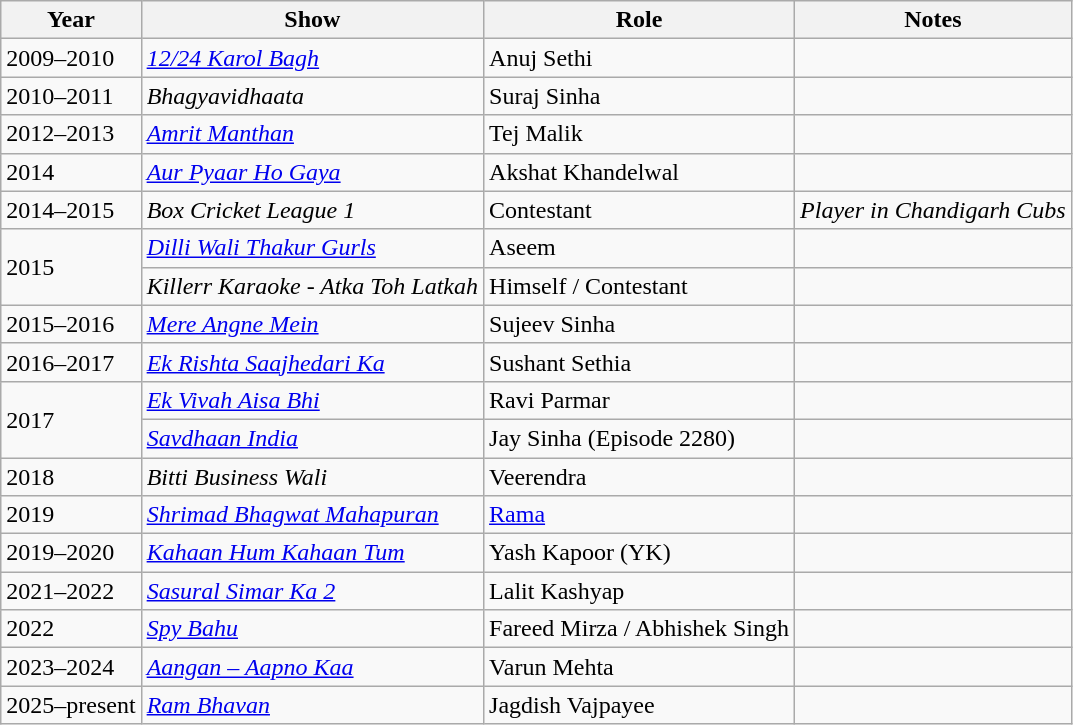<table class="wikitable sortable">
<tr>
<th>Year</th>
<th>Show</th>
<th>Role</th>
<th>Notes</th>
</tr>
<tr>
<td>2009–2010</td>
<td><em><a href='#'>12/24 Karol Bagh</a></em></td>
<td>Anuj Sethi</td>
<td></td>
</tr>
<tr>
<td>2010–2011</td>
<td><em>Bhagyavidhaata</em></td>
<td>Suraj Sinha</td>
<td></td>
</tr>
<tr>
<td>2012–2013</td>
<td><em><a href='#'>Amrit Manthan</a></em></td>
<td>Tej Malik</td>
<td></td>
</tr>
<tr>
<td>2014</td>
<td><em><a href='#'>Aur Pyaar Ho Gaya</a></em></td>
<td>Akshat Khandelwal</td>
<td></td>
</tr>
<tr>
<td>2014–2015</td>
<td><em>Box Cricket League 1</em></td>
<td>Contestant</td>
<td><em>Player in Chandigarh Cubs</em></td>
</tr>
<tr>
<td rowspan="2">2015</td>
<td><em><a href='#'>Dilli Wali Thakur Gurls</a></em></td>
<td>Aseem</td>
<td></td>
</tr>
<tr>
<td><em>Killerr Karaoke - Atka Toh Latkah</em></td>
<td>Himself / Contestant</td>
<td></td>
</tr>
<tr>
<td>2015–2016</td>
<td><em><a href='#'>Mere Angne Mein</a></em></td>
<td>Sujeev Sinha</td>
<td></td>
</tr>
<tr>
<td>2016–2017</td>
<td><em><a href='#'>Ek Rishta Saajhedari Ka</a></em></td>
<td>Sushant Sethia</td>
<td></td>
</tr>
<tr>
<td rowspan="2">2017</td>
<td><em><a href='#'>Ek Vivah Aisa Bhi</a></em></td>
<td>Ravi Parmar</td>
<td></td>
</tr>
<tr>
<td><em><a href='#'>Savdhaan India</a></em></td>
<td>Jay Sinha (Episode 2280)</td>
<td></td>
</tr>
<tr>
<td>2018</td>
<td><em>Bitti Business Wali</em></td>
<td>Veerendra</td>
<td></td>
</tr>
<tr>
<td>2019</td>
<td><em><a href='#'>Shrimad Bhagwat Mahapuran</a></em></td>
<td><a href='#'>Rama</a></td>
<td></td>
</tr>
<tr>
<td>2019–2020</td>
<td><em><a href='#'>Kahaan Hum Kahaan Tum</a></em></td>
<td>Yash Kapoor (YK)</td>
<td></td>
</tr>
<tr>
<td>2021–2022</td>
<td><em><a href='#'>Sasural Simar Ka 2</a></em></td>
<td>Lalit Kashyap</td>
<td></td>
</tr>
<tr>
<td>2022</td>
<td><em><a href='#'>Spy Bahu</a></em></td>
<td>Fareed Mirza / Abhishek Singh</td>
<td></td>
</tr>
<tr>
<td>2023–2024</td>
<td><em><a href='#'>Aangan – Aapno Kaa</a></em></td>
<td>Varun Mehta</td>
<td></td>
</tr>
<tr>
<td>2025–present</td>
<td><em><a href='#'>Ram Bhavan</a></em></td>
<td>Jagdish Vajpayee</td>
<td></td>
</tr>
</table>
